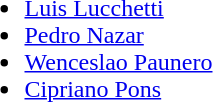<table>
<tr>
<td><br><ul><li><a href='#'>Luis Lucchetti</a></li><li><a href='#'>Pedro Nazar</a></li><li><a href='#'>Wenceslao Paunero</a></li><li><a href='#'>Cipriano Pons</a></li></ul></td>
</tr>
</table>
